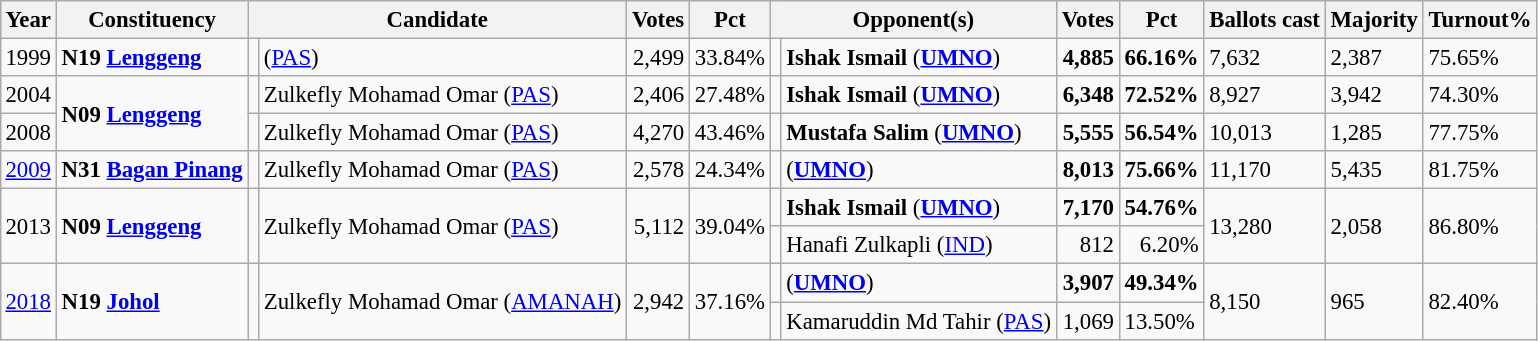<table class="wikitable" style="margin:0.5em ; font-size:95%">
<tr>
<th>Year</th>
<th>Constituency</th>
<th colspan=2>Candidate</th>
<th>Votes</th>
<th>Pct</th>
<th colspan=2>Opponent(s)</th>
<th>Votes</th>
<th>Pct</th>
<th>Ballots cast</th>
<th>Majority</th>
<th>Turnout%</th>
</tr>
<tr>
<td>1999</td>
<td><strong>N19 <a href='#'>Lenggeng</a></strong></td>
<td></td>
<td> (<a href='#'>PAS</a>)</td>
<td align="right">2,499</td>
<td>33.84%</td>
<td></td>
<td><strong>Ishak Ismail</strong> (<a href='#'><strong>UMNO</strong></a>)</td>
<td align="right"><strong>4,885</strong></td>
<td><strong>66.16%</strong></td>
<td>7,632</td>
<td>2,387</td>
<td>75.65%</td>
</tr>
<tr>
<td>2004</td>
<td rowspan=2><strong>N09 <a href='#'>Lenggeng</a></strong></td>
<td></td>
<td>Zulkefly Mohamad Omar (<a href='#'>PAS</a>)</td>
<td align="right">2,406</td>
<td>27.48%</td>
<td></td>
<td><strong>Ishak Ismail</strong> (<a href='#'><strong>UMNO</strong></a>)</td>
<td align="right"><strong>6,348</strong></td>
<td><strong>72.52%</strong></td>
<td>8,927</td>
<td>3,942</td>
<td>74.30%</td>
</tr>
<tr>
<td>2008</td>
<td></td>
<td>Zulkefly Mohamad Omar (<a href='#'>PAS</a>)</td>
<td align="right">4,270</td>
<td>43.46%</td>
<td></td>
<td><strong>Mustafa Salim</strong> (<a href='#'><strong>UMNO</strong></a>)</td>
<td align="right"><strong>5,555</strong></td>
<td><strong>56.54%</strong></td>
<td>10,013</td>
<td>1,285</td>
<td>77.75%</td>
</tr>
<tr>
<td><a href='#'>2009</a></td>
<td><strong>N31 <a href='#'>Bagan Pinang</a></strong></td>
<td></td>
<td>Zulkefly Mohamad Omar (<a href='#'>PAS</a>)</td>
<td align="right">2,578</td>
<td>24.34%</td>
<td></td>
<td> (<a href='#'><strong>UMNO</strong></a>)</td>
<td align="right"><strong>8,013</strong></td>
<td><strong>75.66%</strong></td>
<td>11,170</td>
<td>5,435</td>
<td>81.75%</td>
</tr>
<tr>
<td rowspan=2>2013</td>
<td rowspan=2><strong>N09 <a href='#'>Lenggeng</a></strong></td>
<td rowspan=2 ></td>
<td rowspan=2>Zulkefly Mohamad Omar (<a href='#'>PAS</a>)</td>
<td rowspan=2 align="right">5,112</td>
<td rowspan=2>39.04%</td>
<td></td>
<td><strong>Ishak Ismail</strong> (<a href='#'><strong>UMNO</strong></a>)</td>
<td align="right"><strong>7,170</strong></td>
<td><strong>54.76%</strong></td>
<td rowspan=2>13,280</td>
<td rowspan=2>2,058</td>
<td rowspan=2>86.80%</td>
</tr>
<tr>
<td></td>
<td>Hanafi Zulkapli (<a href='#'>IND</a>)</td>
<td align="right">812</td>
<td align=right>6.20%</td>
</tr>
<tr>
<td rowspan=2><a href='#'>2018</a></td>
<td rowspan=2><strong>N19 <a href='#'>Johol</a></strong></td>
<td rowspan=2 ></td>
<td rowspan=2>Zulkefly Mohamad Omar (<a href='#'>AMANAH</a>)</td>
<td rowspan=2 align="right">2,942</td>
<td rowspan=2>37.16%</td>
<td></td>
<td> (<a href='#'><strong>UMNO</strong></a>)</td>
<td align="right"><strong>3,907</strong></td>
<td><strong>49.34%</strong></td>
<td rowspan=2>8,150</td>
<td rowspan=2>965</td>
<td rowspan=2>82.40%</td>
</tr>
<tr>
<td></td>
<td>Kamaruddin Md Tahir (<a href='#'>PAS</a>)</td>
<td align="right">1,069</td>
<td>13.50%</td>
</tr>
</table>
